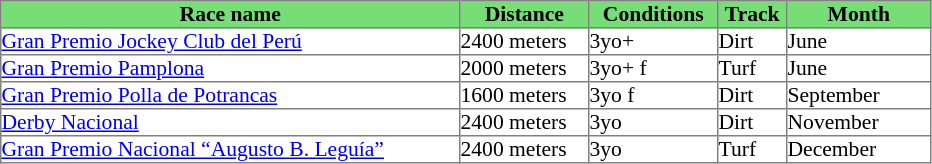<table class = "sortable" | border="1" cellpadding="0" style="border-collapse: collapse; font-size:90%">
<tr bgcolor="#77dd77" align="center">
<th>Race name</th>
<th>Distance</th>
<th>Conditions</th>
<th>Track</th>
<th>Month</th>
</tr>
<tr>
<td width="305"><a href='#'>Gran Premio Jockey Club del Perú</a></td>
<td width="85">2400 meters</td>
<td width="85">3yo+</td>
<td width="45">Dirt</td>
<td width="95">June</td>
</tr>
<tr>
<td><a href='#'>Gran Premio Pamplona</a></td>
<td>2000 meters</td>
<td>3yo+ f</td>
<td>Turf</td>
<td>June</td>
</tr>
<tr>
<td><a href='#'>Gran Premio Polla de Potrancas</a></td>
<td>1600 meters</td>
<td>3yo f</td>
<td>Dirt</td>
<td>September</td>
</tr>
<tr>
<td><a href='#'>Derby Nacional</a></td>
<td>2400 meters</td>
<td>3yo</td>
<td>Dirt</td>
<td>November</td>
</tr>
<tr>
<td><a href='#'>Gran Premio Nacional “Augusto B. Leguía”</a></td>
<td>2400 meters</td>
<td>3yo</td>
<td>Turf</td>
<td>December</td>
</tr>
</table>
